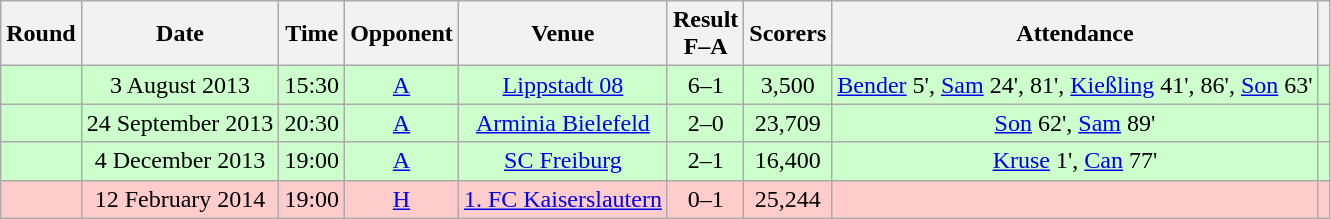<table class="wikitable" style="text-align:center">
<tr>
<th>Round</th>
<th>Date</th>
<th>Time</th>
<th>Opponent</th>
<th>Venue</th>
<th>Result<br>F–A</th>
<th>Scorers</th>
<th>Attendance</th>
<th></th>
</tr>
<tr style="background:#cfc">
<td></td>
<td>3 August 2013</td>
<td>15:30</td>
<td><a href='#'>A</a></td>
<td><a href='#'>Lippstadt 08</a></td>
<td>6–1</td>
<td>3,500</td>
<td><a href='#'>Bender</a> 5', <a href='#'>Sam</a> 24', 81', <a href='#'>Kießling</a> 41', 86', <a href='#'>Son</a> 63'</td>
<td></td>
</tr>
<tr style="background:#cfc">
<td></td>
<td>24 September 2013</td>
<td>20:30</td>
<td><a href='#'>A</a></td>
<td><a href='#'>Arminia Bielefeld</a></td>
<td>2–0</td>
<td>23,709</td>
<td><a href='#'>Son</a> 62', <a href='#'>Sam</a> 89'</td>
<td></td>
</tr>
<tr style="background:#cfc">
<td></td>
<td>4 December 2013</td>
<td>19:00</td>
<td><a href='#'>A</a></td>
<td><a href='#'>SC Freiburg</a></td>
<td>2–1</td>
<td>16,400</td>
<td><a href='#'>Kruse</a> 1', <a href='#'>Can</a> 77'</td>
<td></td>
</tr>
<tr style="background:#fcc">
<td></td>
<td>12 February 2014</td>
<td>19:00</td>
<td><a href='#'>H</a></td>
<td><a href='#'>1. FC Kaiserslautern</a></td>
<td>0–1 </td>
<td>25,244</td>
<td></td>
<td></td>
</tr>
</table>
